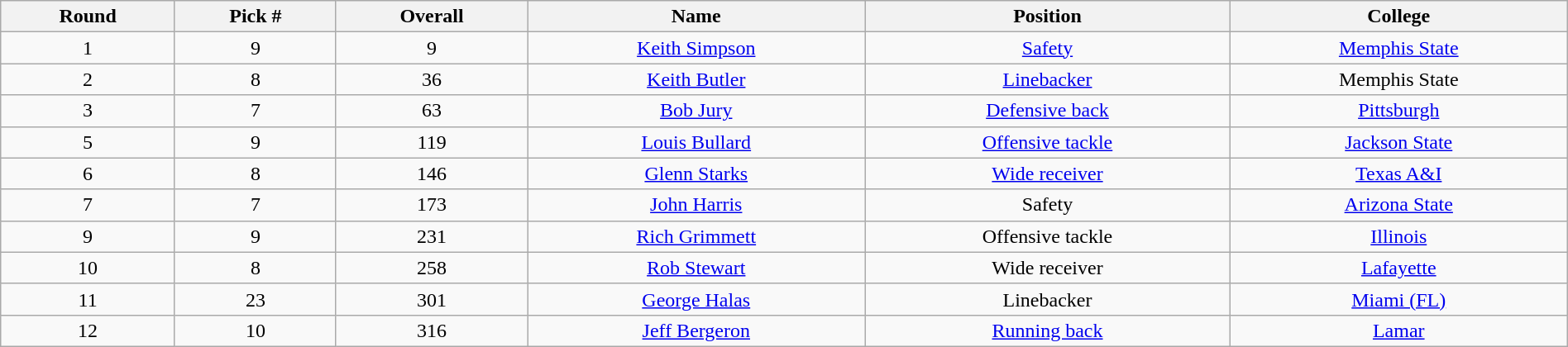<table class="wikitable sortable sortable" style="width: 100%; text-align:center">
<tr>
<th>Round</th>
<th>Pick #</th>
<th>Overall</th>
<th>Name</th>
<th>Position</th>
<th>College</th>
</tr>
<tr>
<td>1</td>
<td>9</td>
<td>9</td>
<td><a href='#'>Keith Simpson</a></td>
<td><a href='#'>Safety</a></td>
<td><a href='#'>Memphis State</a></td>
</tr>
<tr>
<td>2</td>
<td>8</td>
<td>36</td>
<td><a href='#'>Keith Butler</a></td>
<td><a href='#'>Linebacker</a></td>
<td>Memphis State</td>
</tr>
<tr>
<td>3</td>
<td>7</td>
<td>63</td>
<td><a href='#'>Bob Jury</a></td>
<td><a href='#'>Defensive back</a></td>
<td><a href='#'>Pittsburgh</a></td>
</tr>
<tr>
<td>5</td>
<td>9</td>
<td>119</td>
<td><a href='#'>Louis Bullard</a></td>
<td><a href='#'>Offensive tackle</a></td>
<td><a href='#'>Jackson State</a></td>
</tr>
<tr>
<td>6</td>
<td>8</td>
<td>146</td>
<td><a href='#'>Glenn Starks</a></td>
<td><a href='#'>Wide receiver</a></td>
<td><a href='#'>Texas A&I</a></td>
</tr>
<tr>
<td>7</td>
<td>7</td>
<td>173</td>
<td><a href='#'>John Harris</a></td>
<td>Safety</td>
<td><a href='#'>Arizona State</a></td>
</tr>
<tr>
<td>9</td>
<td>9</td>
<td>231</td>
<td><a href='#'>Rich Grimmett</a></td>
<td>Offensive tackle</td>
<td><a href='#'>Illinois</a></td>
</tr>
<tr>
<td>10</td>
<td>8</td>
<td>258</td>
<td><a href='#'>Rob Stewart</a></td>
<td>Wide receiver</td>
<td><a href='#'>Lafayette</a></td>
</tr>
<tr>
<td>11</td>
<td>23</td>
<td>301</td>
<td><a href='#'>George Halas</a></td>
<td>Linebacker</td>
<td><a href='#'>Miami (FL)</a></td>
</tr>
<tr>
<td>12</td>
<td>10</td>
<td>316</td>
<td><a href='#'>Jeff Bergeron</a></td>
<td><a href='#'>Running back</a></td>
<td><a href='#'>Lamar</a></td>
</tr>
</table>
